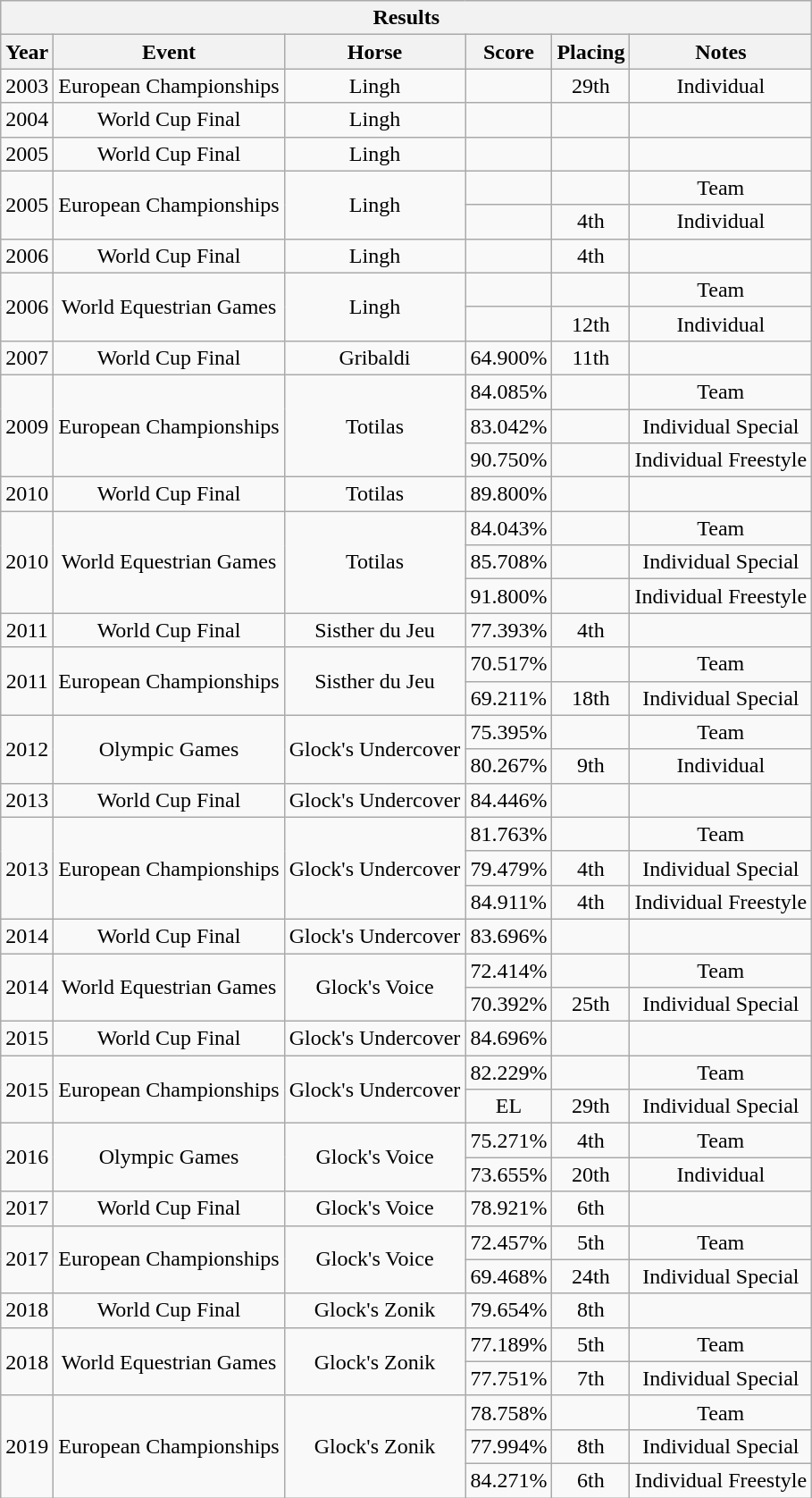<table class="wikitable" style="text-align:center">
<tr>
<th colspan="12" align="center"><strong>Results</strong></th>
</tr>
<tr>
<th>Year</th>
<th>Event</th>
<th>Horse</th>
<th>Score</th>
<th>Placing</th>
<th>Notes</th>
</tr>
<tr>
<td>2003</td>
<td>European Championships</td>
<td>Lingh</td>
<td></td>
<td>29th</td>
<td>Individual</td>
</tr>
<tr>
<td>2004</td>
<td>World Cup Final</td>
<td>Lingh</td>
<td></td>
<td></td>
<td></td>
</tr>
<tr>
<td>2005</td>
<td>World Cup Final</td>
<td>Lingh</td>
<td></td>
<td></td>
<td></td>
</tr>
<tr>
<td rowspan="2">2005</td>
<td rowspan="2">European Championships</td>
<td rowspan="2">Lingh</td>
<td></td>
<td></td>
<td>Team</td>
</tr>
<tr>
<td></td>
<td>4th</td>
<td>Individual</td>
</tr>
<tr>
<td>2006</td>
<td>World Cup Final</td>
<td>Lingh</td>
<td></td>
<td>4th</td>
<td></td>
</tr>
<tr>
<td rowspan="2">2006</td>
<td rowspan="2">World Equestrian Games</td>
<td rowspan="2">Lingh</td>
<td></td>
<td></td>
<td>Team</td>
</tr>
<tr>
<td></td>
<td>12th</td>
<td>Individual</td>
</tr>
<tr>
<td>2007</td>
<td>World Cup Final</td>
<td>Gribaldi</td>
<td>64.900%</td>
<td>11th</td>
<td></td>
</tr>
<tr>
<td rowspan="3">2009</td>
<td rowspan="3">European Championships</td>
<td rowspan="3">Totilas</td>
<td>84.085%</td>
<td></td>
<td>Team</td>
</tr>
<tr>
<td>83.042%</td>
<td></td>
<td>Individual Special</td>
</tr>
<tr>
<td>90.750%</td>
<td></td>
<td>Individual Freestyle</td>
</tr>
<tr>
<td>2010</td>
<td>World Cup Final</td>
<td>Totilas</td>
<td>89.800%</td>
<td></td>
<td></td>
</tr>
<tr>
<td rowspan="3">2010</td>
<td rowspan="3">World Equestrian Games</td>
<td rowspan="3">Totilas</td>
<td>84.043%</td>
<td></td>
<td>Team</td>
</tr>
<tr>
<td>85.708%</td>
<td></td>
<td>Individual Special</td>
</tr>
<tr>
<td>91.800%</td>
<td></td>
<td>Individual Freestyle</td>
</tr>
<tr>
<td>2011</td>
<td>World Cup Final</td>
<td>Sisther du Jeu</td>
<td>77.393%</td>
<td>4th</td>
<td></td>
</tr>
<tr>
<td rowspan="2">2011</td>
<td rowspan="2">European Championships</td>
<td rowspan="2">Sisther du Jeu</td>
<td>70.517%</td>
<td></td>
<td>Team</td>
</tr>
<tr>
<td>69.211%</td>
<td>18th</td>
<td>Individual Special</td>
</tr>
<tr>
<td rowspan="2">2012</td>
<td rowspan="2">Olympic Games</td>
<td rowspan="2">Glock's Undercover</td>
<td>75.395%</td>
<td></td>
<td>Team</td>
</tr>
<tr>
<td>80.267%</td>
<td>9th</td>
<td>Individual</td>
</tr>
<tr>
<td>2013</td>
<td>World Cup Final</td>
<td>Glock's Undercover</td>
<td>84.446%</td>
<td></td>
<td></td>
</tr>
<tr>
<td rowspan="3">2013</td>
<td rowspan="3">European Championships</td>
<td rowspan="3">Glock's Undercover</td>
<td>81.763%</td>
<td></td>
<td>Team</td>
</tr>
<tr>
<td>79.479%</td>
<td>4th</td>
<td>Individual Special</td>
</tr>
<tr>
<td>84.911%</td>
<td>4th</td>
<td>Individual Freestyle</td>
</tr>
<tr>
<td>2014</td>
<td>World Cup Final</td>
<td>Glock's Undercover</td>
<td>83.696%</td>
<td></td>
<td></td>
</tr>
<tr>
<td rowspan="2">2014</td>
<td rowspan="2">World Equestrian Games</td>
<td rowspan="2">Glock's Voice</td>
<td>72.414%</td>
<td></td>
<td>Team</td>
</tr>
<tr>
<td>70.392%</td>
<td>25th</td>
<td>Individual Special</td>
</tr>
<tr>
<td>2015</td>
<td>World Cup Final</td>
<td>Glock's Undercover</td>
<td>84.696%</td>
<td></td>
<td></td>
</tr>
<tr>
<td rowspan="2">2015</td>
<td rowspan="2">European Championships</td>
<td rowspan="2">Glock's Undercover</td>
<td>82.229%</td>
<td></td>
<td>Team</td>
</tr>
<tr>
<td>EL</td>
<td>29th</td>
<td>Individual Special</td>
</tr>
<tr>
<td rowspan="2">2016</td>
<td rowspan="2">Olympic Games</td>
<td rowspan="2">Glock's Voice</td>
<td>75.271%</td>
<td>4th</td>
<td>Team</td>
</tr>
<tr>
<td>73.655%</td>
<td>20th</td>
<td>Individual</td>
</tr>
<tr>
<td>2017</td>
<td>World Cup Final</td>
<td>Glock's Voice</td>
<td>78.921%</td>
<td>6th</td>
<td></td>
</tr>
<tr>
<td rowspan="2">2017</td>
<td rowspan="2">European Championships</td>
<td rowspan="2">Glock's Voice</td>
<td>72.457%</td>
<td>5th</td>
<td>Team</td>
</tr>
<tr>
<td>69.468%</td>
<td>24th</td>
<td>Individual Special</td>
</tr>
<tr>
<td>2018</td>
<td>World Cup Final</td>
<td>Glock's Zonik</td>
<td>79.654%</td>
<td>8th</td>
<td></td>
</tr>
<tr>
<td rowspan="2">2018</td>
<td rowspan="2">World Equestrian Games</td>
<td rowspan="2">Glock's Zonik</td>
<td>77.189%</td>
<td>5th</td>
<td>Team</td>
</tr>
<tr>
<td>77.751%</td>
<td>7th</td>
<td>Individual Special</td>
</tr>
<tr>
<td rowspan="3">2019</td>
<td rowspan="3">European Championships</td>
<td rowspan="3">Glock's Zonik</td>
<td>78.758%</td>
<td></td>
<td>Team</td>
</tr>
<tr>
<td>77.994%</td>
<td>8th</td>
<td>Individual Special</td>
</tr>
<tr>
<td>84.271%</td>
<td>6th</td>
<td>Individual Freestyle</td>
</tr>
</table>
